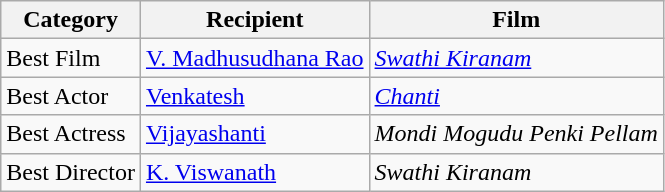<table class="wikitable">
<tr>
<th>Category</th>
<th>Recipient</th>
<th>Film</th>
</tr>
<tr>
<td>Best Film</td>
<td><a href='#'>V. Madhusudhana Rao</a></td>
<td><em><a href='#'>Swathi Kiranam</a></em></td>
</tr>
<tr>
<td>Best Actor</td>
<td><a href='#'>Venkatesh</a></td>
<td><em><a href='#'>Chanti</a></em></td>
</tr>
<tr>
<td>Best Actress</td>
<td><a href='#'>Vijayashanti</a></td>
<td><em>Mondi Mogudu Penki Pellam</em></td>
</tr>
<tr>
<td>Best Director</td>
<td><a href='#'>K. Viswanath</a></td>
<td><em>Swathi Kiranam</em></td>
</tr>
</table>
